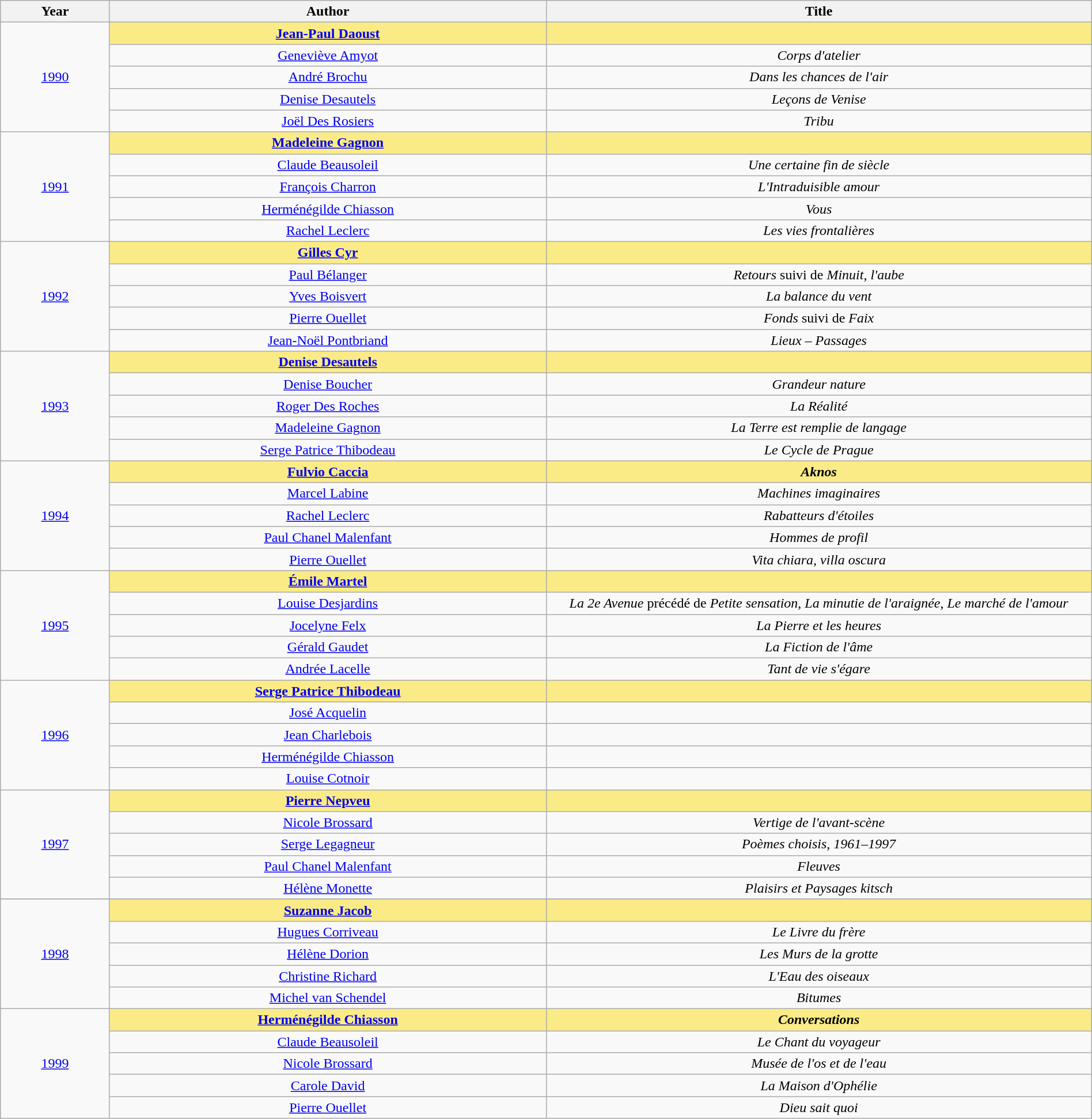<table class="wikitable" width="100%">
<tr>
<th>Year</th>
<th width="40%">Author</th>
<th width="50%">Title</th>
</tr>
<tr>
<td align="center" rowspan="5"><a href='#'>1990</a></td>
<td align="center" style="background:#FAEB86"><strong><a href='#'>Jean-Paul Daoust</a></strong></td>
<td align="center" style="background:#FAEB86"><strong><em></em></strong></td>
</tr>
<tr>
<td align="center"><a href='#'>Geneviève Amyot</a></td>
<td align="center"><em>Corps d'atelier</em></td>
</tr>
<tr>
<td align="center"><a href='#'>André Brochu</a></td>
<td align="center"><em>Dans les chances de l'air</em></td>
</tr>
<tr>
<td align="center"><a href='#'>Denise Desautels</a></td>
<td align="center"><em>Leçons de Venise</em></td>
</tr>
<tr>
<td align="center"><a href='#'>Joël Des Rosiers</a></td>
<td align="center"><em>Tribu</em></td>
</tr>
<tr>
<td align="center" rowspan="5"><a href='#'>1991</a></td>
<td align="center" style="background:#FAEB86"><strong><a href='#'>Madeleine Gagnon</a></strong></td>
<td align="center" style="background:#FAEB86"><strong><em></em></strong></td>
</tr>
<tr>
<td align="center"><a href='#'>Claude Beausoleil</a></td>
<td align="center"><em>Une certaine fin de siècle</em></td>
</tr>
<tr>
<td align="center"><a href='#'>François Charron</a></td>
<td align="center"><em>L'Intraduisible amour</em></td>
</tr>
<tr>
<td align="center"><a href='#'>Herménégilde Chiasson</a></td>
<td align="center"><em>Vous</em></td>
</tr>
<tr>
<td align="center"><a href='#'>Rachel Leclerc</a></td>
<td align="center"><em>Les vies frontalières</em></td>
</tr>
<tr>
<td align="center" rowspan="5"><a href='#'>1992</a></td>
<td align="center" style="background:#FAEB86"><strong><a href='#'>Gilles Cyr</a></strong></td>
<td align="center" style="background:#FAEB86"><strong><em></em></strong></td>
</tr>
<tr>
<td align="center"><a href='#'>Paul Bélanger</a></td>
<td align="center"><em>Retours</em> suivi de <em>Minuit, l'aube</em></td>
</tr>
<tr>
<td align="center"><a href='#'>Yves Boisvert</a></td>
<td align="center"><em>La balance du vent</em></td>
</tr>
<tr>
<td align="center"><a href='#'>Pierre Ouellet</a></td>
<td align="center"><em>Fonds</em> suivi de <em>Faix</em></td>
</tr>
<tr>
<td align="center"><a href='#'>Jean-Noël Pontbriand</a></td>
<td align="center"><em>Lieux – Passages</em></td>
</tr>
<tr>
<td align="center" rowspan="5"><a href='#'>1993</a></td>
<td align="center" style="background:#FAEB86"><strong><a href='#'>Denise Desautels</a></strong></td>
<td align="center" style="background:#FAEB86"><strong><em></em></strong></td>
</tr>
<tr>
<td align="center"><a href='#'>Denise Boucher</a></td>
<td align="center"><em>Grandeur nature</em></td>
</tr>
<tr>
<td align="center"><a href='#'>Roger Des Roches</a></td>
<td align="center"><em>La Réalité</em></td>
</tr>
<tr>
<td align="center"><a href='#'>Madeleine Gagnon</a></td>
<td align="center"><em>La Terre est remplie de langage</em></td>
</tr>
<tr>
<td align="center"><a href='#'>Serge Patrice Thibodeau</a></td>
<td align="center"><em>Le Cycle de Prague</em></td>
</tr>
<tr>
<td align="center" rowspan="5"><a href='#'>1994</a></td>
<td align="center" style="background:#FAEB86"><strong><a href='#'>Fulvio Caccia</a></strong></td>
<td align="center" style="background:#FAEB86"><strong><em>Aknos</em></strong></td>
</tr>
<tr>
<td align="center"><a href='#'>Marcel Labine</a></td>
<td align="center"><em>Machines imaginaires</em></td>
</tr>
<tr>
<td align="center"><a href='#'>Rachel Leclerc</a></td>
<td align="center"><em>Rabatteurs d'étoiles</em></td>
</tr>
<tr>
<td align="center"><a href='#'>Paul Chanel Malenfant</a></td>
<td align="center"><em>Hommes de profil</em></td>
</tr>
<tr>
<td align="center"><a href='#'>Pierre Ouellet</a></td>
<td align="center"><em>Vita chiara, villa oscura</em></td>
</tr>
<tr>
<td align="center" rowspan="5"><a href='#'>1995</a></td>
<td align="center" style="background:#FAEB86"><strong><a href='#'>Émile Martel</a></strong></td>
<td align="center" style="background:#FAEB86"><strong><em></em></strong></td>
</tr>
<tr>
<td align="center"><a href='#'>Louise Desjardins</a></td>
<td align="center"><em>La 2e Avenue</em> précédé de <em>Petite sensation, La minutie de l'araignée, Le marché de l'amour</em></td>
</tr>
<tr>
<td align="center"><a href='#'>Jocelyne Felx</a></td>
<td align="center"><em>La Pierre et les heures</em></td>
</tr>
<tr>
<td align="center"><a href='#'>Gérald Gaudet</a></td>
<td align="center"><em>La Fiction de l'âme</em></td>
</tr>
<tr>
<td align="center"><a href='#'>Andrée Lacelle</a></td>
<td align="center"><em>Tant de vie s'égare</em></td>
</tr>
<tr>
<td align="center" rowspan="5"><a href='#'>1996</a></td>
<td align="center" style="background:#FAEB86"><strong><a href='#'>Serge Patrice Thibodeau</a></strong></td>
<td align="center" style="background:#FAEB86"><strong><em></em></strong></td>
</tr>
<tr>
<td align="center"><a href='#'>José Acquelin</a></td>
<td align="center"><em></em></td>
</tr>
<tr>
<td align="center"><a href='#'>Jean Charlebois</a></td>
<td align="center"><em></em></td>
</tr>
<tr>
<td align="center"><a href='#'>Herménégilde Chiasson</a></td>
<td align="center"><em></em></td>
</tr>
<tr>
<td align="center"><a href='#'>Louise Cotnoir</a></td>
<td align="center"><em></em></td>
</tr>
<tr>
<td align="center" rowspan="5"><a href='#'>1997</a></td>
<td align="center" style="background:#FAEB86"><strong><a href='#'>Pierre Nepveu</a></strong></td>
<td align="center" style="background:#FAEB86"><strong><em></em></strong></td>
</tr>
<tr>
<td align="center"><a href='#'>Nicole Brossard</a></td>
<td align="center"><em>Vertige de l'avant-scène</em></td>
</tr>
<tr>
<td align="center"><a href='#'>Serge Legagneur</a></td>
<td align="center"><em>Poèmes choisis, 1961–1997</em></td>
</tr>
<tr>
<td align="center"><a href='#'>Paul Chanel Malenfant</a></td>
<td align="center"><em>Fleuves</em></td>
</tr>
<tr>
<td align="center"><a href='#'>Hélène Monette</a></td>
<td align="center"><em>Plaisirs et Paysages kitsch</em></td>
</tr>
<tr>
</tr>
<tr>
<td align="center" rowspan="5"><a href='#'>1998</a></td>
<td align="center" style="background:#FAEB86"><strong><a href='#'>Suzanne Jacob</a></strong></td>
<td align="center" style="background:#FAEB86"><strong><em></em></strong></td>
</tr>
<tr>
<td align="center"><a href='#'>Hugues Corriveau</a></td>
<td align="center"><em>Le Livre du frère</em></td>
</tr>
<tr>
<td align="center"><a href='#'>Hélène Dorion</a></td>
<td align="center"><em>Les Murs de la grotte</em></td>
</tr>
<tr>
<td align="center"><a href='#'>Christine Richard</a></td>
<td align="center"><em>L'Eau des oiseaux</em></td>
</tr>
<tr>
<td align="center"><a href='#'>Michel van Schendel</a></td>
<td align="center"><em>Bitumes</em></td>
</tr>
<tr>
<td align="center" rowspan="5"><a href='#'>1999</a></td>
<td align="center" style="background:#FAEB86"><strong><a href='#'>Herménégilde Chiasson</a></strong></td>
<td align="center" style="background:#FAEB86"><strong><em>Conversations</em></strong></td>
</tr>
<tr>
<td align="center"><a href='#'>Claude Beausoleil</a></td>
<td align="center"><em>Le Chant du voyageur</em></td>
</tr>
<tr>
<td align="center"><a href='#'>Nicole Brossard</a></td>
<td align="center"><em>Musée de l'os et de l'eau</em></td>
</tr>
<tr>
<td align="center"><a href='#'>Carole David</a></td>
<td align="center"><em>La Maison d'Ophélie</em></td>
</tr>
<tr>
<td align="center"><a href='#'>Pierre Ouellet</a></td>
<td align="center"><em>Dieu sait quoi</em></td>
</tr>
</table>
